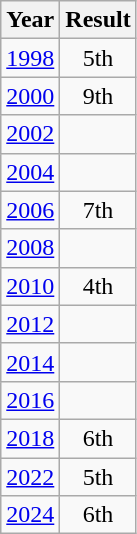<table class="wikitable" style="text-align:center">
<tr>
<th>Year</th>
<th>Result</th>
</tr>
<tr>
<td><a href='#'>1998</a></td>
<td>5th</td>
</tr>
<tr>
<td><a href='#'>2000</a></td>
<td>9th</td>
</tr>
<tr>
<td><a href='#'>2002</a></td>
<td></td>
</tr>
<tr>
<td><a href='#'>2004</a></td>
<td></td>
</tr>
<tr>
<td><a href='#'>2006</a></td>
<td>7th</td>
</tr>
<tr>
<td><a href='#'>2008</a></td>
<td></td>
</tr>
<tr>
<td><a href='#'>2010</a></td>
<td>4th</td>
</tr>
<tr>
<td><a href='#'>2012</a></td>
<td></td>
</tr>
<tr>
<td><a href='#'>2014</a></td>
<td></td>
</tr>
<tr>
<td><a href='#'>2016</a></td>
<td></td>
</tr>
<tr>
<td><a href='#'>2018</a></td>
<td>6th</td>
</tr>
<tr>
<td><a href='#'>2022</a></td>
<td>5th</td>
</tr>
<tr>
<td><a href='#'>2024</a></td>
<td>6th</td>
</tr>
</table>
